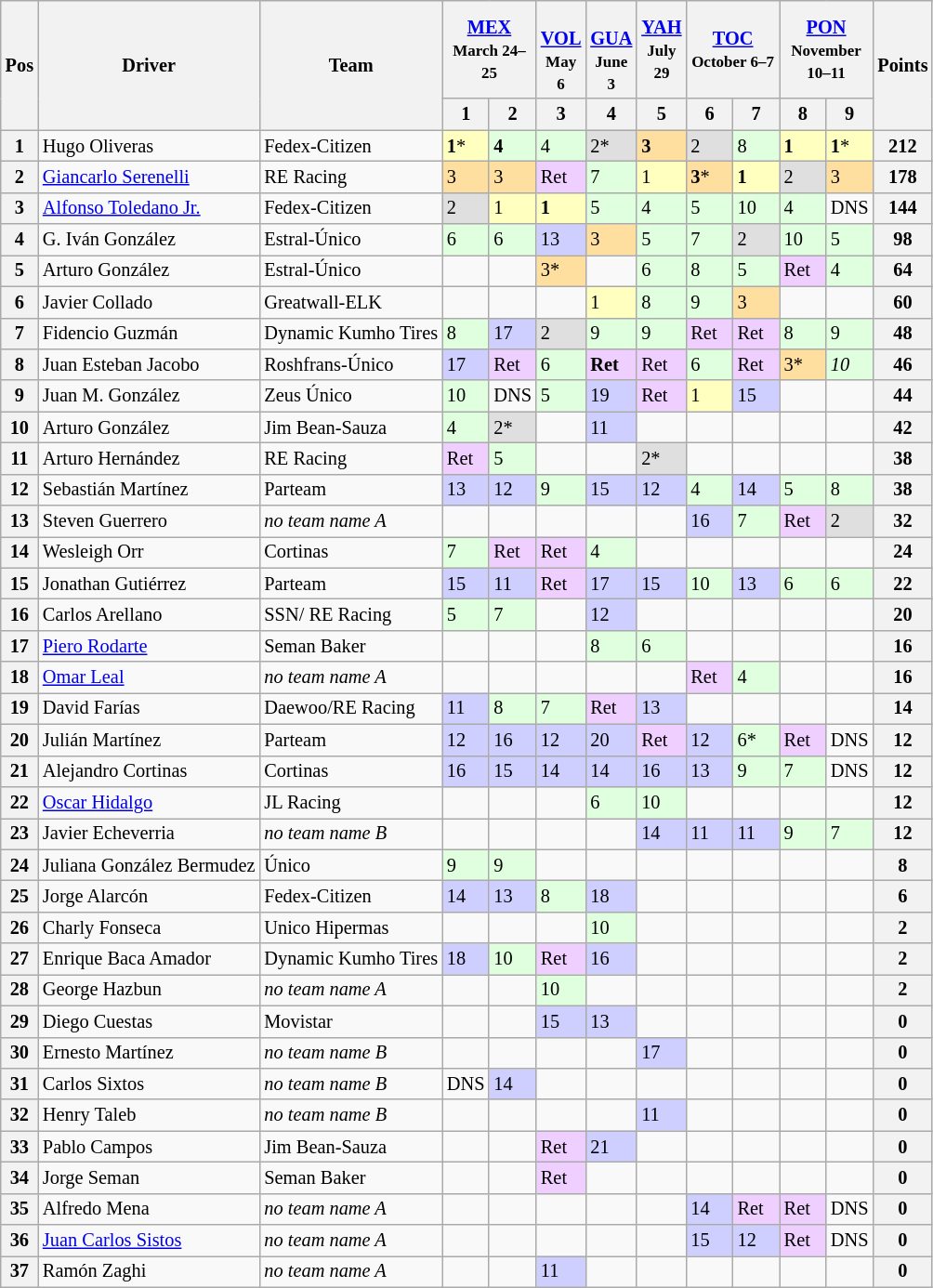<table class="wikitable" style="font-size: 85%;">
<tr>
<th rowspan=2>Pos</th>
<th rowspan=2>Driver</th>
<th rowspan=2>Team</th>
<th colspan=2> <a href='#'>MEX</a><br><small>March 24–25</small></th>
<th><br><a href='#'>VOL</a><br><small>May 6</small></th>
<th><br><a href='#'>GUA</a><br><small>June 3</small></th>
<th> <a href='#'>YAH</a><br><small>July 29</small></th>
<th colspan=2> <a href='#'>TOC</a><br><small>October 6–7</small></th>
<th colspan=2> <a href='#'>PON</a><br><small>November 10–11</small></th>
<th rowspan=2>Points</th>
</tr>
<tr>
<th width="27">1</th>
<th width="27">2</th>
<th width="27">3</th>
<th width="27">4</th>
<th width="27">5</th>
<th width="27">6</th>
<th width="27">7</th>
<th width="27">8</th>
<th width="27">9</th>
</tr>
<tr>
<th>1</th>
<td> Hugo Oliveras</td>
<td>Fedex-Citizen</td>
<td style="background:#FFFFBF;"><strong>1</strong>*</td>
<td style="background:#DFFFDF;"><strong>4</strong></td>
<td style="background:#DFFFDF;">4</td>
<td style="background:#DFDFDF;">2*</td>
<td style="background:#FFDF9F;"><strong>3</strong></td>
<td style="background:#DFDFDF;">2</td>
<td style="background:#DFFFDF;">8</td>
<td style="background:#FFFFBF;"><strong>1</strong></td>
<td style="background:#FFFFBF;"><strong>1</strong>*</td>
<th>212</th>
</tr>
<tr>
<th>2</th>
<td> <a href='#'>Giancarlo Serenelli</a></td>
<td>RE Racing</td>
<td style="background:#FFDF9F;">3</td>
<td style="background:#FFDF9F;">3</td>
<td style="background:#EFCFFF;">Ret</td>
<td style="background:#DFFFDF;">7</td>
<td style="background:#FFFFBF;">1</td>
<td style="background:#FFDF9F;"><strong>3</strong>*</td>
<td style="background:#FFFFBF;"><strong>1</strong></td>
<td style="background:#DFDFDF;">2</td>
<td style="background:#FFDF9F;">3</td>
<th>178</th>
</tr>
<tr>
<th>3</th>
<td> <a href='#'>Alfonso Toledano Jr.</a></td>
<td>Fedex-Citizen</td>
<td style="background:#DFDFDF;">2</td>
<td style="background:#FFFFBF;">1</td>
<td style="background:#FFFFBF;"><strong>1</strong></td>
<td style="background:#DFFFDF;">5</td>
<td style="background:#DFFFDF;">4</td>
<td style="background:#DFFFDF;">5</td>
<td style="background:#DFFFDF;">10</td>
<td style="background:#DFFFDF;">4</td>
<td>DNS</td>
<th>144</th>
</tr>
<tr>
<th>4</th>
<td> G. Iván González</td>
<td>Estral-Único</td>
<td style="background:#DFFFDF;">6</td>
<td style="background:#DFFFDF;">6</td>
<td style="background:#CFCFFF;">13</td>
<td style="background:#FFDF9F;">3</td>
<td style="background:#DFFFDF;">5</td>
<td style="background:#DFFFDF;">7</td>
<td style="background:#DFDFDF;">2</td>
<td style="background:#DFFFDF;">10</td>
<td style="background:#DFFFDF;">5</td>
<th>98</th>
</tr>
<tr>
<th>5</th>
<td> Arturo González</td>
<td>Estral-Único</td>
<td></td>
<td></td>
<td style="background:#FFDF9F;">3*</td>
<td></td>
<td style="background:#DFFFDF;">6</td>
<td style="background:#DFFFDF;">8</td>
<td style="background:#DFFFDF;">5</td>
<td style="background:#EFCFFF;">Ret</td>
<td style="background:#DFFFDF;">4</td>
<th>64</th>
</tr>
<tr>
<th>6</th>
<td> Javier Collado</td>
<td>Greatwall-ELK</td>
<td></td>
<td></td>
<td></td>
<td style="background:#FFFFBF;">1</td>
<td style="background:#DFFFDF;">8</td>
<td style="background:#DFFFDF;">9</td>
<td style="background:#FFDF9F;">3</td>
<td></td>
<td></td>
<th>60</th>
</tr>
<tr>
<th>7</th>
<td> Fidencio Guzmán</td>
<td>Dynamic Kumho Tires</td>
<td style="background:#DFFFDF;">8</td>
<td style="background:#CFCFFF;">17</td>
<td style="background:#DFDFDF;">2</td>
<td style="background:#DFFFDF;">9</td>
<td style="background:#DFFFDF;">9</td>
<td style="background:#EFCFFF;">Ret</td>
<td style="background:#EFCFFF;">Ret</td>
<td style="background:#DFFFDF;">8</td>
<td style="background:#DFFFDF;">9</td>
<th>48</th>
</tr>
<tr>
<th>8</th>
<td> Juan Esteban Jacobo</td>
<td>Roshfrans-Único</td>
<td style="background:#CFCFFF;">17</td>
<td style="background:#EFCFFF;">Ret</td>
<td style="background:#DFFFDF;">6</td>
<td style="background:#EFCFFF;"><strong>Ret</strong></td>
<td style="background:#EFCFFF;">Ret</td>
<td style="background:#DFFFDF;">6</td>
<td style="background:#EFCFFF;">Ret</td>
<td style="background:#FFDF9F;">3*</td>
<td style="background:#DFFFDF;"><em>10</em></td>
<th>46</th>
</tr>
<tr>
<th>9</th>
<td> Juan M. González</td>
<td>Zeus Único</td>
<td style="background:#DFFFDF;">10</td>
<td>DNS</td>
<td style="background:#DFFFDF;">5</td>
<td style="background:#CFCFFF;">19</td>
<td style="background:#EFCFFF;">Ret</td>
<td style="background:#FFFFBF;">1</td>
<td style="background:#CFCFFF;">15</td>
<td></td>
<td></td>
<th>44</th>
</tr>
<tr>
<th>10</th>
<td> Arturo González</td>
<td>Jim Bean-Sauza</td>
<td style="background:#DFFFDF;">4</td>
<td style="background:#DFDFDF;">2*</td>
<td></td>
<td style="background:#CFCFFF;">11</td>
<td></td>
<td></td>
<td></td>
<td></td>
<td></td>
<th>42</th>
</tr>
<tr>
<th>11</th>
<td> Arturo Hernández</td>
<td>RE Racing</td>
<td style="background:#EFCFFF;">Ret</td>
<td style="background:#DFFFDF;">5</td>
<td></td>
<td></td>
<td style="background:#DFDFDF;">2*</td>
<td></td>
<td></td>
<td></td>
<td></td>
<th>38</th>
</tr>
<tr>
<th>12</th>
<td> Sebastián Martínez</td>
<td>Parteam</td>
<td style="background:#CFCFFF;">13</td>
<td style="background:#CFCFFF;">12</td>
<td style="background:#DFFFDF;">9</td>
<td style="background:#CFCFFF;">15</td>
<td style="background:#CFCFFF;">12</td>
<td style="background:#DFFFDF;">4</td>
<td style="background:#CFCFFF;">14</td>
<td style="background:#DFFFDF;">5</td>
<td style="background:#DFFFDF;">8</td>
<th>38</th>
</tr>
<tr>
<th>13</th>
<td> Steven Guerrero</td>
<td><em>no team name A</em></td>
<td></td>
<td></td>
<td></td>
<td></td>
<td></td>
<td style="background:#CFCFFF;">16</td>
<td style="background:#DFFFDF;">7</td>
<td style="background:#EFCFFF;">Ret</td>
<td style="background:#DFDFDF;">2</td>
<th>32</th>
</tr>
<tr>
<th>14</th>
<td> Wesleigh Orr</td>
<td>Cortinas</td>
<td style="background:#DFFFDF;">7</td>
<td style="background:#EFCFFF;">Ret</td>
<td style="background:#EFCFFF;">Ret</td>
<td style="background:#DFFFDF;">4</td>
<td></td>
<td></td>
<td></td>
<td></td>
<td></td>
<th>24</th>
</tr>
<tr>
<th>15</th>
<td> Jonathan Gutiérrez</td>
<td>Parteam</td>
<td style="background:#CFCFFF;">15</td>
<td style="background:#CFCFFF;">11</td>
<td style="background:#EFCFFF;">Ret</td>
<td style="background:#CFCFFF;">17</td>
<td style="background:#CFCFFF;">15</td>
<td style="background:#DFFFDF;">10</td>
<td style="background:#CFCFFF;">13</td>
<td style="background:#DFFFDF;">6</td>
<td style="background:#DFFFDF;">6</td>
<th>22</th>
</tr>
<tr>
<th>16</th>
<td> Carlos Arellano</td>
<td>SSN/ RE Racing</td>
<td style="background:#DFFFDF;">5</td>
<td style="background:#DFFFDF;">7</td>
<td></td>
<td style="background:#CFCFFF;">12</td>
<td></td>
<td></td>
<td></td>
<td></td>
<td></td>
<th>20</th>
</tr>
<tr>
<th>17</th>
<td> <a href='#'>Piero Rodarte</a></td>
<td>Seman Baker</td>
<td></td>
<td></td>
<td></td>
<td style="background:#DFFFDF;">8</td>
<td style="background:#DFFFDF;">6</td>
<td></td>
<td></td>
<td></td>
<td></td>
<th>16</th>
</tr>
<tr>
<th>18</th>
<td> <a href='#'>Omar Leal</a></td>
<td><em>no team name A</em></td>
<td></td>
<td></td>
<td></td>
<td></td>
<td></td>
<td style="background:#EFCFFF;">Ret</td>
<td style="background:#DFFFDF;">4</td>
<td></td>
<td></td>
<th>16</th>
</tr>
<tr>
<th>19</th>
<td> David Farías</td>
<td>Daewoo/RE Racing</td>
<td style="background:#CFCFFF;">11</td>
<td style="background:#DFFFDF;">8</td>
<td style="background:#DFFFDF;">7</td>
<td style="background:#EFCFFF;">Ret</td>
<td style="background:#CFCFFF;">13</td>
<td></td>
<td></td>
<td></td>
<td></td>
<th>14</th>
</tr>
<tr>
<th>20</th>
<td> Julián Martínez</td>
<td>Parteam</td>
<td style="background:#CFCFFF;">12</td>
<td style="background:#CFCFFF;">16</td>
<td style="background:#CFCFFF;">12</td>
<td style="background:#CFCFFF;">20</td>
<td style="background:#EFCFFF;">Ret</td>
<td style="background:#CFCFFF;">12</td>
<td style="background:#DFFFDF;">6*</td>
<td style="background:#EFCFFF;">Ret</td>
<td>DNS</td>
<th>12</th>
</tr>
<tr>
<th>21</th>
<td> Alejandro Cortinas</td>
<td>Cortinas</td>
<td style="background:#CFCFFF;">16</td>
<td style="background:#CFCFFF;">15</td>
<td style="background:#CFCFFF;">14</td>
<td style="background:#CFCFFF;">14</td>
<td style="background:#CFCFFF;">16</td>
<td style="background:#CFCFFF;">13</td>
<td style="background:#DFFFDF;">9</td>
<td style="background:#DFFFDF;">7</td>
<td>DNS</td>
<th>12</th>
</tr>
<tr>
<th>22</th>
<td> <a href='#'>Oscar Hidalgo</a></td>
<td>JL Racing</td>
<td></td>
<td></td>
<td></td>
<td style="background:#DFFFDF;">6</td>
<td style="background:#DFFFDF;">10</td>
<td></td>
<td></td>
<td></td>
<td></td>
<th>12</th>
</tr>
<tr>
<th>23</th>
<td> Javier Echeverria</td>
<td><em>no team name B</em></td>
<td></td>
<td></td>
<td></td>
<td></td>
<td style="background:#CFCFFF;">14</td>
<td style="background:#CFCFFF;">11</td>
<td style="background:#CFCFFF;">11</td>
<td style="background:#DFFFDF;">9</td>
<td style="background:#DFFFDF;">7</td>
<th>12</th>
</tr>
<tr>
<th>24</th>
<td> Juliana González Bermudez</td>
<td>Único</td>
<td style="background:#DFFFDF;">9</td>
<td style="background:#DFFFDF;">9</td>
<td></td>
<td></td>
<td></td>
<td></td>
<td></td>
<td></td>
<td></td>
<th>8</th>
</tr>
<tr>
<th>25</th>
<td> Jorge Alarcón</td>
<td>Fedex-Citizen</td>
<td style="background:#CFCFFF;">14</td>
<td style="background:#CFCFFF;">13</td>
<td style="background:#DFFFDF;">8</td>
<td style="background:#CFCFFF;">18</td>
<td></td>
<td></td>
<td></td>
<td></td>
<td></td>
<th>6</th>
</tr>
<tr>
<th>26</th>
<td> Charly Fonseca</td>
<td>Unico Hipermas</td>
<td></td>
<td></td>
<td></td>
<td style="background:#DFFFDF;">10</td>
<td></td>
<td></td>
<td></td>
<td></td>
<td></td>
<th>2</th>
</tr>
<tr>
<th>27</th>
<td> Enrique Baca Amador</td>
<td>Dynamic Kumho Tires</td>
<td style="background:#CFCFFF;">18</td>
<td style="background:#DFFFDF;">10</td>
<td style="background:#EFCFFF;">Ret</td>
<td style="background:#CFCFFF;">16</td>
<td></td>
<td></td>
<td></td>
<td></td>
<td></td>
<th>2</th>
</tr>
<tr>
<th>28</th>
<td> George Hazbun</td>
<td><em>no team name A</em></td>
<td></td>
<td></td>
<td style="background:#DFFFDF;">10</td>
<td></td>
<td></td>
<td></td>
<td></td>
<td></td>
<td></td>
<th>2</th>
</tr>
<tr>
<th>29</th>
<td> Diego Cuestas</td>
<td>Movistar</td>
<td></td>
<td></td>
<td style="background:#CFCFFF;">15</td>
<td style="background:#CFCFFF;">13</td>
<td></td>
<td></td>
<td></td>
<td></td>
<td></td>
<th>0</th>
</tr>
<tr>
<th>30</th>
<td> Ernesto Martínez</td>
<td><em>no team name B</em></td>
<td></td>
<td></td>
<td></td>
<td></td>
<td style="background:#CFCFFF;">17</td>
<td></td>
<td></td>
<td></td>
<td></td>
<th>0</th>
</tr>
<tr>
<th>31</th>
<td> Carlos Sixtos</td>
<td><em>no team name B</em></td>
<td>DNS</td>
<td style="background:#CFCFFF;">14</td>
<td></td>
<td></td>
<td></td>
<td></td>
<td></td>
<td></td>
<td></td>
<th>0</th>
</tr>
<tr>
<th>32</th>
<td>  Henry Taleb</td>
<td><em>no team name B</em></td>
<td></td>
<td></td>
<td></td>
<td></td>
<td style="background:#CFCFFF;">11</td>
<td></td>
<td></td>
<td></td>
<td></td>
<th>0</th>
</tr>
<tr>
<th>33</th>
<td> Pablo Campos</td>
<td>Jim Bean-Sauza</td>
<td></td>
<td></td>
<td style="background:#EFCFFF;">Ret</td>
<td style="background:#CFCFFF;">21</td>
<td></td>
<td></td>
<td></td>
<td></td>
<td></td>
<th>0</th>
</tr>
<tr>
<th>34</th>
<td> Jorge Seman</td>
<td>Seman Baker</td>
<td></td>
<td></td>
<td style="background:#EFCFFF;">Ret</td>
<td></td>
<td></td>
<td></td>
<td></td>
<td></td>
<td></td>
<th>0</th>
</tr>
<tr>
<th>35</th>
<td> Alfredo Mena</td>
<td><em>no team name A</em></td>
<td></td>
<td></td>
<td></td>
<td></td>
<td></td>
<td style="background:#CFCFFF;">14</td>
<td style="background:#EFCFFF;">Ret</td>
<td style="background:#EFCFFF;">Ret</td>
<td>DNS</td>
<th>0</th>
</tr>
<tr>
<th>36</th>
<td> <a href='#'>Juan Carlos Sistos</a></td>
<td><em>no team name A</em></td>
<td></td>
<td></td>
<td></td>
<td></td>
<td></td>
<td style="background:#CFCFFF;">15</td>
<td style="background:#CFCFFF;">12</td>
<td style="background:#EFCFFF;">Ret</td>
<td>DNS</td>
<th>0</th>
</tr>
<tr>
<th>37</th>
<td> Ramón Zaghi</td>
<td><em>no team name A</em></td>
<td></td>
<td></td>
<td style="background:#CFCFFF;">11</td>
<td></td>
<td></td>
<td></td>
<td></td>
<td></td>
<td></td>
<th>0</th>
</tr>
</table>
